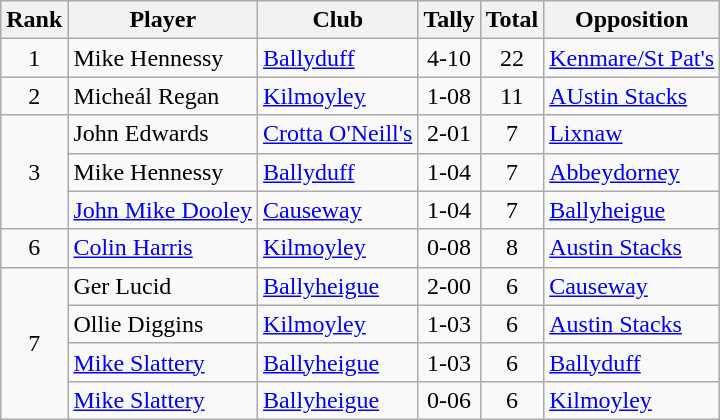<table class="wikitable">
<tr>
<th>Rank</th>
<th>Player</th>
<th>Club</th>
<th>Tally</th>
<th>Total</th>
<th>Opposition</th>
</tr>
<tr>
<td rowspan="1" style="text-align:center;">1</td>
<td>Mike Hennessy</td>
<td><a href='#'>Ballyduff</a></td>
<td align=center>4-10</td>
<td align=center>22</td>
<td><a href='#'>Kenmare/St Pat's</a></td>
</tr>
<tr>
<td rowspan="1" style="text-align:center;">2</td>
<td>Micheál Regan</td>
<td><a href='#'>Kilmoyley</a></td>
<td align=center>1-08</td>
<td align=center>11</td>
<td><a href='#'>AUstin Stacks</a></td>
</tr>
<tr>
<td rowspan="3" style="text-align:center;">3</td>
<td>John Edwards</td>
<td><a href='#'>Crotta O'Neill's</a></td>
<td align=center>2-01</td>
<td align=center>7</td>
<td><a href='#'>Lixnaw</a></td>
</tr>
<tr>
<td>Mike Hennessy</td>
<td><a href='#'>Ballyduff</a></td>
<td align=center>1-04</td>
<td align=center>7</td>
<td><a href='#'>Abbeydorney</a></td>
</tr>
<tr>
<td><a href='#'>John Mike Dooley</a></td>
<td><a href='#'>Causeway</a></td>
<td align=center>1-04</td>
<td align=center>7</td>
<td><a href='#'>Ballyheigue</a></td>
</tr>
<tr>
<td rowspan="1" style="text-align:center;">6</td>
<td><a href='#'>Colin Harris</a></td>
<td><a href='#'>Kilmoyley</a></td>
<td align=center>0-08</td>
<td align=center>8</td>
<td><a href='#'>Austin Stacks</a></td>
</tr>
<tr>
<td rowspan="4" style="text-align:center;">7</td>
<td>Ger Lucid</td>
<td><a href='#'>Ballyheigue</a></td>
<td align=center>2-00</td>
<td align=center>6</td>
<td><a href='#'>Causeway</a></td>
</tr>
<tr>
<td>Ollie Diggins</td>
<td><a href='#'>Kilmoyley</a></td>
<td align=center>1-03</td>
<td align=center>6</td>
<td><a href='#'>Austin Stacks</a></td>
</tr>
<tr>
<td><a href='#'>Mike Slattery</a></td>
<td><a href='#'>Ballyheigue</a></td>
<td align=center>1-03</td>
<td align=center>6</td>
<td><a href='#'>Ballyduff</a></td>
</tr>
<tr>
<td><a href='#'>Mike Slattery</a></td>
<td><a href='#'>Ballyheigue</a></td>
<td align=center>0-06</td>
<td align=center>6</td>
<td><a href='#'>Kilmoyley</a></td>
</tr>
</table>
